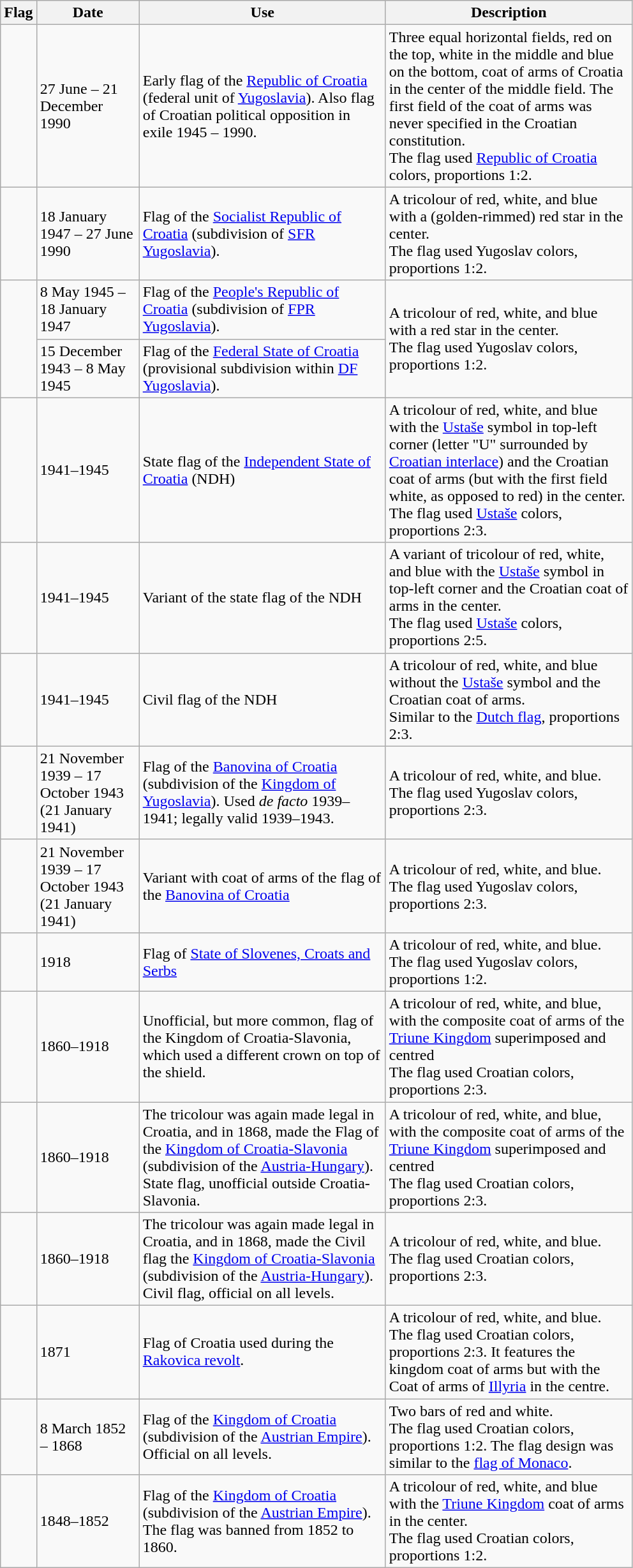<table class="wikitable">
<tr>
<th>Flag</th>
<th style="width:100px;">Date</th>
<th style="width:250px;">Use</th>
<th style="width:250px;">Description</th>
</tr>
<tr>
<td> <br> </td>
<td>27 June – 21 December 1990</td>
<td>Early flag of the <a href='#'>Republic of Croatia</a> (federal unit of <a href='#'>Yugoslavia</a>). Also flag of Croatian political opposition in exile 1945 – 1990.</td>
<td>Three equal horizontal fields, red on the top, white in the middle and blue on the bottom, coat of arms of Croatia in the center of the middle field. The first field of the coat of arms was never specified in the Croatian constitution.<br>The flag used <a href='#'>Republic of Croatia</a> colors, proportions 1:2.</td>
</tr>
<tr>
<td></td>
<td>18 January 1947 – 27 June 1990</td>
<td>Flag of the <a href='#'>Socialist Republic of Croatia</a> (subdivision of <a href='#'>SFR Yugoslavia</a>).</td>
<td>A tricolour of red, white, and blue with a (golden-rimmed) red star in the center.<br>The flag used Yugoslav colors, proportions 1:2.</td>
</tr>
<tr>
<td rowspan="2"></td>
<td>8 May 1945 – 18 January 1947</td>
<td>Flag of the <a href='#'>People's Republic of Croatia</a> (subdivision of <a href='#'>FPR Yugoslavia</a>).</td>
<td rowspan="2">A tricolour of red, white, and blue with a red star in the center. <br> The flag used Yugoslav colors, proportions 1:2.</td>
</tr>
<tr>
<td>15 December 1943 – 8 May 1945</td>
<td>Flag of the <a href='#'>Federal State of Croatia</a> (provisional subdivision within <a href='#'>DF Yugoslavia</a>).</td>
</tr>
<tr>
<td></td>
<td>1941–1945</td>
<td>State flag of the <a href='#'>Independent State of Croatia</a> (NDH)</td>
<td>A tricolour of red, white, and blue with the <a href='#'>Ustaše</a> symbol in top-left corner (letter "U" surrounded by <a href='#'>Croatian interlace</a>) and the Croatian coat of arms (but with the first field white, as opposed to red) in the center.<br>The flag used <a href='#'>Ustaše</a> colors, proportions 2:3.</td>
</tr>
<tr>
<td></td>
<td>1941–1945</td>
<td>Variant of the state flag of the NDH</td>
<td>A variant of tricolour of red, white, and blue with the <a href='#'>Ustaše</a> symbol in top-left corner and the Croatian coat of arms in the center.<br>The flag used <a href='#'>Ustaše</a> colors, proportions 2:5.</td>
</tr>
<tr>
<td></td>
<td>1941–1945</td>
<td>Civil flag of the NDH</td>
<td>A tricolour of red, white, and blue without the <a href='#'>Ustaše</a> symbol and the Croatian coat of arms.<br>Similar to the <a href='#'>Dutch flag</a>, proportions 2:3.</td>
</tr>
<tr>
<td></td>
<td>21 November 1939 – 17 October 1943 (21 January 1941)</td>
<td>Flag of the <a href='#'>Banovina of Croatia</a> (subdivision of the <a href='#'>Kingdom of Yugoslavia</a>). Used <em>de facto</em> 1939–1941; legally valid 1939–1943.</td>
<td>A tricolour of red, white, and blue.<br>The flag used Yugoslav colors, proportions 2:3.</td>
</tr>
<tr>
<td></td>
<td>21 November 1939 – 17 October 1943 (21 January 1941)</td>
<td>Variant with coat of arms of the flag of the <a href='#'>Banovina of Croatia</a></td>
<td>A tricolour of red, white, and blue.<br>The flag used Yugoslav colors, proportions 2:3.</td>
</tr>
<tr>
<td></td>
<td>1918</td>
<td>Flag of <a href='#'>State of Slovenes, Croats and Serbs</a></td>
<td>A tricolour of red, white, and blue.<br>The flag used Yugoslav colors, proportions 1:2.</td>
</tr>
<tr>
<td></td>
<td>1860–1918</td>
<td>Unofficial, but more common, flag of the Kingdom of Croatia-Slavonia, which used a different crown on top of the shield.</td>
<td>A tricolour of red, white, and blue, with the composite coat of arms of the <a href='#'>Triune Kingdom</a> superimposed and centred<br>The flag used Croatian colors, proportions 2:3.</td>
</tr>
<tr>
<td></td>
<td>1860–1918</td>
<td>The tricolour was again made legal in Croatia, and in 1868, made the Flag of the <a href='#'>Kingdom of Croatia-Slavonia</a> (subdivision of the <a href='#'>Austria-Hungary</a>). State flag, unofficial outside Croatia-Slavonia.</td>
<td>A tricolour of red, white, and blue, with the composite coat of arms of the <a href='#'>Triune Kingdom</a> superimposed and centred<br>The flag used Croatian colors, proportions 2:3.</td>
</tr>
<tr>
<td></td>
<td>1860–1918</td>
<td>The tricolour was again made legal in Croatia, and in 1868, made the Civil flag the <a href='#'>Kingdom of Croatia-Slavonia</a> (subdivision of the <a href='#'>Austria-Hungary</a>). Civil flag, official on all levels.</td>
<td>A tricolour of red, white, and blue. <br> The flag used Croatian colors, proportions 2:3.</td>
</tr>
<tr>
<td></td>
<td>1871</td>
<td>Flag of Croatia used during the <a href='#'>Rakovica revolt</a>.</td>
<td>A tricolour of red, white, and blue. <br> The flag used Croatian colors, proportions 2:3. It features the kingdom coat of arms but with the Coat of arms of <a href='#'>Illyria</a> in the centre.</td>
</tr>
<tr>
<td></td>
<td>8 March 1852 – 1868</td>
<td>Flag of the <a href='#'>Kingdom of Croatia</a> (subdivision of the <a href='#'>Austrian Empire</a>). Official on all levels.</td>
<td>Two bars of red and white.<br>The flag used Croatian colors, proportions 1:2. The flag design was similar to the <a href='#'>flag of Monaco</a>.</td>
</tr>
<tr>
<td></td>
<td>1848–1852</td>
<td>Flag of the <a href='#'>Kingdom of Croatia</a> (subdivision of the <a href='#'>Austrian Empire</a>). The flag was banned from 1852 to 1860.</td>
<td>A tricolour of red, white, and blue with the <a href='#'>Triune Kingdom</a> coat of arms in the center. <br> The flag used Croatian colors, proportions 1:2.</td>
</tr>
</table>
